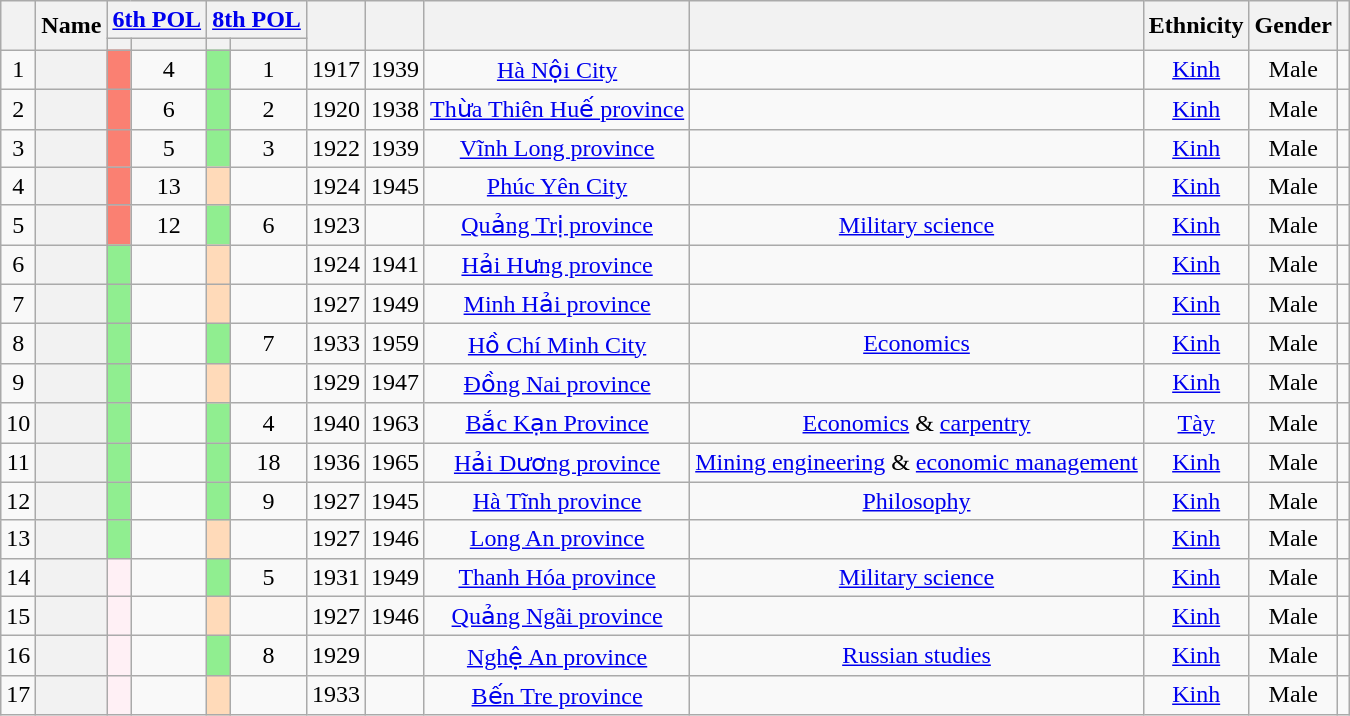<table class="wikitable sortable" style=text-align:center>
<tr>
<th Rowspan="2"></th>
<th Rowspan="2">Name</th>
<th colspan="2" unsortable><a href='#'>6th POL</a></th>
<th colspan="2" unsortable><a href='#'>8th POL</a></th>
<th Rowspan="2"></th>
<th Rowspan="2"></th>
<th Rowspan="2"></th>
<th Rowspan="2"></th>
<th Rowspan="2">Ethnicity</th>
<th Rowspan="2">Gender</th>
<th Rowspan="2"  scope="col" class="unsortable"></th>
</tr>
<tr>
<th></th>
<th></th>
<th></th>
<th></th>
</tr>
<tr>
<td>1</td>
<th align="center" scope="row" style="font-weight:normal;"></th>
<td bgcolor = Salmon></td>
<td>4</td>
<td bgcolor = LightGreen></td>
<td>1</td>
<td>1917</td>
<td>1939</td>
<td><a href='#'>Hà Nội City</a></td>
<td></td>
<td><a href='#'>Kinh</a></td>
<td>Male</td>
<td></td>
</tr>
<tr>
<td>2</td>
<th align="center" scope="row" style="font-weight:normal;"></th>
<td bgcolor = Salmon></td>
<td>6</td>
<td bgcolor = LightGreen></td>
<td>2</td>
<td>1920</td>
<td>1938</td>
<td><a href='#'>Thừa Thiên Huế province</a></td>
<td></td>
<td><a href='#'>Kinh</a></td>
<td>Male</td>
<td></td>
</tr>
<tr>
<td>3</td>
<th align="center" scope="row" style="font-weight:normal;"></th>
<td bgcolor = Salmon></td>
<td>5</td>
<td bgcolor = LightGreen></td>
<td>3</td>
<td>1922</td>
<td>1939</td>
<td><a href='#'>Vĩnh Long province</a></td>
<td></td>
<td><a href='#'>Kinh</a></td>
<td>Male</td>
<td></td>
</tr>
<tr>
<td>4</td>
<th align="center" scope="row" style="font-weight:normal;"></th>
<td bgcolor = Salmon></td>
<td>13</td>
<td bgcolor = PeachPuff></td>
<td></td>
<td>1924</td>
<td>1945</td>
<td><a href='#'>Phúc Yên City</a></td>
<td></td>
<td><a href='#'>Kinh</a></td>
<td>Male</td>
<td></td>
</tr>
<tr>
<td>5</td>
<th align="center" scope="row" style="font-weight:normal;"></th>
<td bgcolor = Salmon></td>
<td>12</td>
<td bgcolor = LightGreen></td>
<td>6</td>
<td>1923</td>
<td></td>
<td><a href='#'>Quảng Trị province</a></td>
<td><a href='#'>Military science</a></td>
<td><a href='#'>Kinh</a></td>
<td>Male</td>
<td></td>
</tr>
<tr>
<td>6</td>
<th align="center" scope="row" style="font-weight:normal;"></th>
<td bgcolor = LightGreen></td>
<td></td>
<td bgcolor = PeachPuff></td>
<td></td>
<td>1924</td>
<td>1941</td>
<td><a href='#'>Hải Hưng province</a></td>
<td></td>
<td><a href='#'>Kinh</a></td>
<td>Male</td>
<td></td>
</tr>
<tr>
<td>7</td>
<th align="center" scope="row" style="font-weight:normal;"></th>
<td bgcolor = LightGreen></td>
<td></td>
<td bgcolor = PeachPuff></td>
<td></td>
<td>1927</td>
<td>1949</td>
<td><a href='#'>Minh Hải province</a></td>
<td></td>
<td><a href='#'>Kinh</a></td>
<td>Male</td>
<td></td>
</tr>
<tr>
<td>8</td>
<th align="center" scope="row" style="font-weight:normal;"></th>
<td bgcolor = LightGreen></td>
<td></td>
<td bgcolor = LightGreen></td>
<td>7</td>
<td>1933</td>
<td>1959</td>
<td><a href='#'>Hồ Chí Minh City</a></td>
<td><a href='#'>Economics</a></td>
<td><a href='#'>Kinh</a></td>
<td>Male</td>
<td></td>
</tr>
<tr>
<td>9</td>
<th align="center" scope="row" style="font-weight:normal;"></th>
<td bgcolor = LightGreen></td>
<td></td>
<td bgcolor = PeachPuff></td>
<td></td>
<td>1929</td>
<td>1947</td>
<td><a href='#'>Đồng Nai province</a></td>
<td></td>
<td><a href='#'>Kinh</a></td>
<td>Male</td>
<td></td>
</tr>
<tr>
<td>10</td>
<th align="center" scope="row" style="font-weight:normal;"></th>
<td bgcolor = LightGreen></td>
<td></td>
<td bgcolor = LightGreen></td>
<td>4</td>
<td>1940</td>
<td>1963</td>
<td><a href='#'>Bắc Kạn Province</a></td>
<td><a href='#'>Economics</a> & <a href='#'>carpentry</a></td>
<td><a href='#'>Tày</a></td>
<td>Male</td>
<td></td>
</tr>
<tr>
<td>11</td>
<th align="center" scope="row" style="font-weight:normal;"></th>
<td bgcolor = LightGreen></td>
<td></td>
<td bgcolor = LightGreen></td>
<td>18</td>
<td>1936</td>
<td>1965</td>
<td><a href='#'>Hải Dương province</a></td>
<td><a href='#'>Mining engineering</a> & <a href='#'>economic management</a></td>
<td><a href='#'>Kinh</a></td>
<td>Male</td>
<td></td>
</tr>
<tr>
<td>12</td>
<th align="center" scope="row" style="font-weight:normal;"></th>
<td bgcolor = LightGreen></td>
<td></td>
<td bgcolor = LightGreen></td>
<td>9</td>
<td>1927</td>
<td>1945</td>
<td><a href='#'>Hà Tĩnh province</a></td>
<td><a href='#'>Philosophy</a></td>
<td><a href='#'>Kinh</a></td>
<td>Male</td>
<td></td>
</tr>
<tr>
<td>13</td>
<th align="center" scope="row" style="font-weight:normal;"></th>
<td bgcolor = LightGreen></td>
<td></td>
<td bgcolor = PeachPuff></td>
<td></td>
<td>1927</td>
<td>1946</td>
<td><a href='#'>Long An province</a></td>
<td></td>
<td><a href='#'>Kinh</a></td>
<td>Male</td>
<td></td>
</tr>
<tr>
<td>14</td>
<th align="center" scope="row" style="font-weight:normal;"></th>
<td bgcolor = LavenderBlush></td>
<td></td>
<td bgcolor = LightGreen></td>
<td>5</td>
<td>1931</td>
<td>1949</td>
<td><a href='#'>Thanh Hóa province</a></td>
<td><a href='#'>Military science</a></td>
<td><a href='#'>Kinh</a></td>
<td>Male</td>
<td></td>
</tr>
<tr>
<td>15</td>
<th align="center" scope="row" style="font-weight:normal;"></th>
<td bgcolor = LavenderBlush></td>
<td></td>
<td bgcolor = PeachPuff></td>
<td></td>
<td>1927</td>
<td>1946</td>
<td><a href='#'>Quảng Ngãi province</a></td>
<td></td>
<td><a href='#'>Kinh</a></td>
<td>Male</td>
<td></td>
</tr>
<tr>
<td>16</td>
<th align="center" scope="row" style="font-weight:normal;"></th>
<td bgcolor = LavenderBlush></td>
<td></td>
<td bgcolor = LightGreen></td>
<td>8</td>
<td>1929</td>
<td></td>
<td><a href='#'>Nghệ An province</a></td>
<td><a href='#'>Russian studies</a></td>
<td><a href='#'>Kinh</a></td>
<td>Male</td>
<td></td>
</tr>
<tr>
<td>17</td>
<th align="center" scope="row" style="font-weight:normal;"></th>
<td bgcolor = LavenderBlush></td>
<td></td>
<td bgcolor = PeachPuff></td>
<td></td>
<td>1933</td>
<td></td>
<td><a href='#'>Bến Tre province</a></td>
<td></td>
<td><a href='#'>Kinh</a></td>
<td>Male</td>
<td></td>
</tr>
</table>
